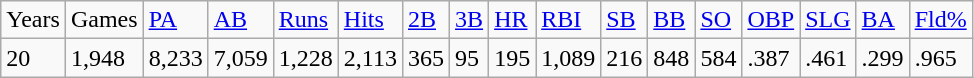<table class="wikitable">
<tr>
<td>Years</td>
<td>Games</td>
<td><a href='#'>PA</a></td>
<td><a href='#'>AB</a></td>
<td><a href='#'>Runs</a></td>
<td><a href='#'>Hits</a></td>
<td><a href='#'>2B</a></td>
<td><a href='#'>3B</a></td>
<td><a href='#'>HR</a></td>
<td><a href='#'>RBI</a></td>
<td><a href='#'>SB</a></td>
<td><a href='#'>BB</a></td>
<td><a href='#'>SO</a></td>
<td><a href='#'>OBP</a></td>
<td><a href='#'>SLG</a></td>
<td><a href='#'>BA</a></td>
<td><a href='#'>Fld%</a></td>
</tr>
<tr>
<td>20</td>
<td>1,948</td>
<td>8,233</td>
<td>7,059</td>
<td>1,228</td>
<td>2,113</td>
<td>365</td>
<td>95</td>
<td>195</td>
<td>1,089</td>
<td>216</td>
<td>848</td>
<td>584</td>
<td>.387</td>
<td>.461</td>
<td>.299</td>
<td>.965</td>
</tr>
</table>
